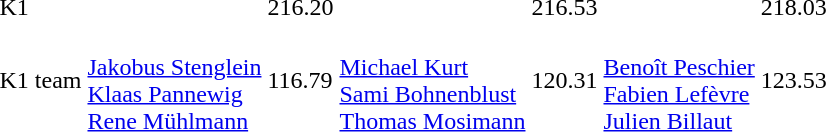<table>
<tr>
<td>K1</td>
<td></td>
<td>216.20</td>
<td></td>
<td>216.53</td>
<td></td>
<td>218.03</td>
</tr>
<tr>
<td>K1 team</td>
<td><br><a href='#'>Jakobus Stenglein</a><br><a href='#'>Klaas Pannewig</a><br><a href='#'>Rene Mühlmann</a></td>
<td>116.79</td>
<td><br><a href='#'>Michael Kurt</a><br><a href='#'>Sami Bohnenblust</a><br><a href='#'>Thomas Mosimann</a></td>
<td>120.31</td>
<td><br><a href='#'>Benoît Peschier</a><br><a href='#'>Fabien Lefèvre</a><br><a href='#'>Julien Billaut</a></td>
<td>123.53</td>
</tr>
</table>
